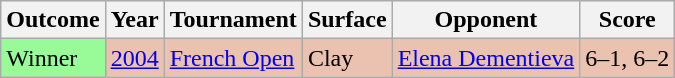<table class="sortable wikitable">
<tr>
<th>Outcome</th>
<th>Year</th>
<th>Tournament</th>
<th>Surface</th>
<th>Opponent</th>
<th>Score</th>
</tr>
<tr style="background:#ebc2af;">
<td style="background:#98fb98;">Winner</td>
<td><a href='#'>2004</a></td>
<td><a href='#'>French Open</a></td>
<td>Clay</td>
<td> <a href='#'>Elena Dementieva</a></td>
<td>6–1, 6–2</td>
</tr>
</table>
